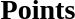<table style="width:100%;">
<tr>
<td style="width:50%; vertical-align:top;"><br><h3>Points</h3>




</td>
</tr>
</table>
